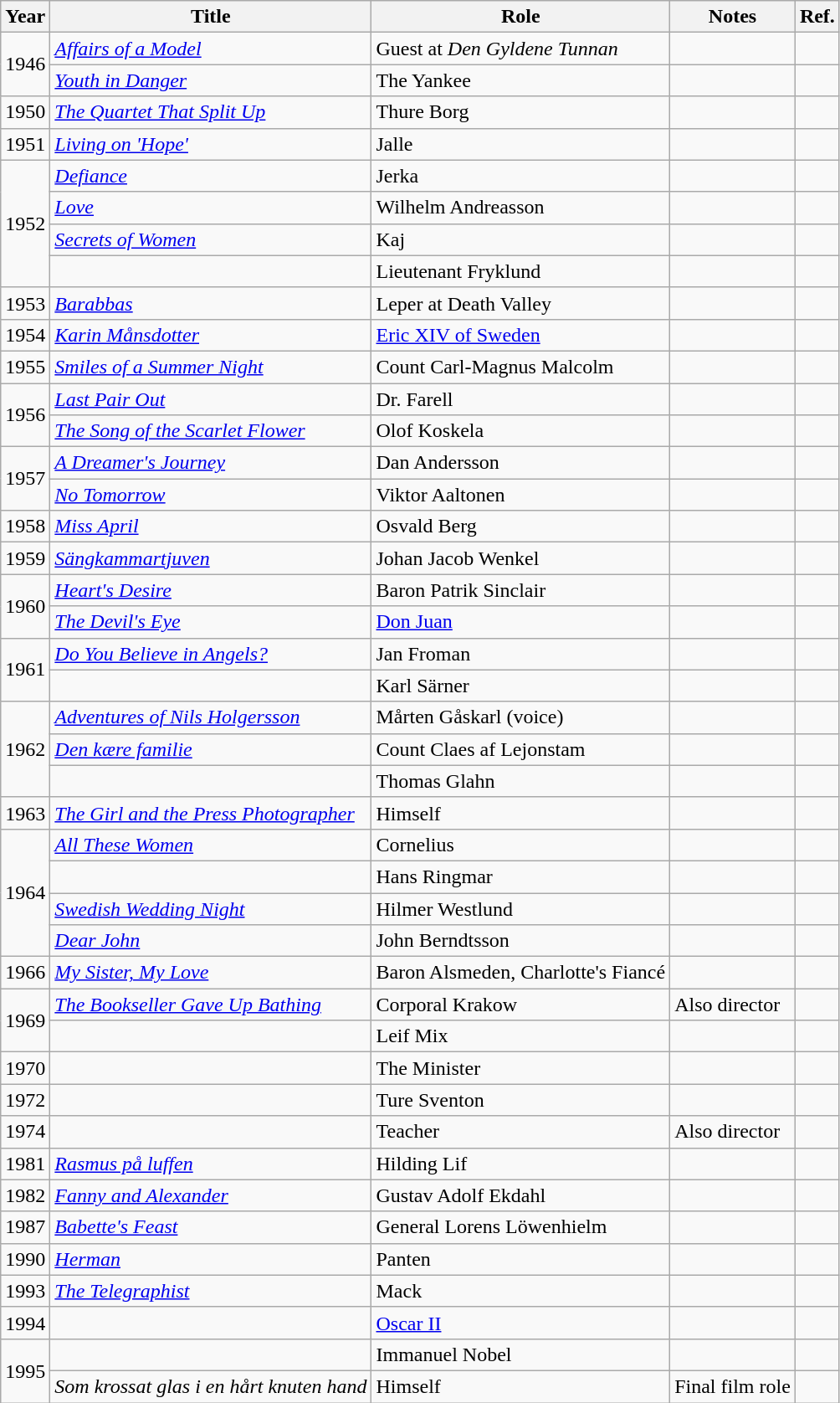<table class="wikitable">
<tr>
<th>Year</th>
<th>Title</th>
<th>Role</th>
<th>Notes</th>
<th>Ref.</th>
</tr>
<tr>
<td rowspan="2">1946</td>
<td><em><a href='#'>Affairs of a Model</a></em></td>
<td>Guest at <em>Den Gyldene Tunnan</em></td>
<td></td>
<td></td>
</tr>
<tr>
<td><em><a href='#'>Youth in Danger</a></em></td>
<td>The Yankee</td>
<td></td>
<td></td>
</tr>
<tr>
<td>1950</td>
<td><em><a href='#'>The Quartet That Split Up</a></em></td>
<td>Thure Borg</td>
<td></td>
<td></td>
</tr>
<tr>
<td>1951</td>
<td><em><a href='#'>Living on 'Hope'</a></em></td>
<td>Jalle</td>
<td></td>
<td></td>
</tr>
<tr>
<td rowspan="4">1952</td>
<td><em><a href='#'>Defiance</a></em></td>
<td>Jerka</td>
<td></td>
<td></td>
</tr>
<tr>
<td><em><a href='#'>Love</a></em></td>
<td>Wilhelm Andreasson</td>
<td></td>
<td></td>
</tr>
<tr>
<td><em><a href='#'>Secrets of Women</a></em></td>
<td>Kaj</td>
<td></td>
<td></td>
</tr>
<tr>
<td><em></em></td>
<td>Lieutenant Fryklund</td>
<td></td>
<td></td>
</tr>
<tr>
<td>1953</td>
<td><em><a href='#'>Barabbas</a></em></td>
<td>Leper at Death Valley</td>
<td></td>
<td></td>
</tr>
<tr>
<td>1954</td>
<td><em><a href='#'>Karin Månsdotter</a></em></td>
<td><a href='#'>Eric XIV of Sweden</a></td>
<td></td>
<td></td>
</tr>
<tr>
<td>1955</td>
<td><em><a href='#'>Smiles of a Summer Night</a></em></td>
<td>Count Carl-Magnus Malcolm</td>
<td></td>
<td></td>
</tr>
<tr>
<td rowspan="2">1956</td>
<td><em><a href='#'>Last Pair Out</a></em></td>
<td>Dr. Farell</td>
<td></td>
<td></td>
</tr>
<tr>
<td><em><a href='#'>The Song of the Scarlet Flower</a></em></td>
<td>Olof Koskela</td>
<td></td>
<td></td>
</tr>
<tr>
<td rowspan="2">1957</td>
<td><em><a href='#'>A Dreamer's Journey</a></em></td>
<td>Dan Andersson</td>
<td></td>
<td></td>
</tr>
<tr>
<td><em><a href='#'>No Tomorrow</a></em></td>
<td>Viktor Aaltonen</td>
<td></td>
<td></td>
</tr>
<tr>
<td>1958</td>
<td><em><a href='#'>Miss April</a></em></td>
<td>Osvald Berg</td>
<td></td>
<td></td>
</tr>
<tr>
<td>1959</td>
<td><em><a href='#'>Sängkammartjuven</a></em></td>
<td>Johan Jacob Wenkel</td>
<td></td>
<td></td>
</tr>
<tr>
<td rowspan="2">1960</td>
<td><em><a href='#'>Heart's Desire</a></em></td>
<td>Baron Patrik Sinclair</td>
<td></td>
<td></td>
</tr>
<tr>
<td><em><a href='#'>The Devil's Eye</a></em></td>
<td><a href='#'>Don Juan</a></td>
<td></td>
<td></td>
</tr>
<tr>
<td rowspan="2">1961</td>
<td><em><a href='#'>Do You Believe in Angels?</a></em></td>
<td>Jan Froman</td>
<td></td>
<td></td>
</tr>
<tr>
<td><em></em></td>
<td>Karl Särner</td>
<td></td>
<td></td>
</tr>
<tr>
<td rowspan="3">1962</td>
<td><em><a href='#'>Adventures of Nils Holgersson</a></em></td>
<td>Mårten Gåskarl (voice)</td>
<td></td>
<td></td>
</tr>
<tr>
<td><em><a href='#'>Den kære familie</a></em></td>
<td>Count Claes af Lejonstam</td>
<td></td>
<td></td>
</tr>
<tr>
<td><em></em></td>
<td>Thomas Glahn</td>
<td></td>
<td></td>
</tr>
<tr>
<td>1963</td>
<td><em><a href='#'>The Girl and the Press Photographer</a></em></td>
<td>Himself</td>
<td></td>
<td></td>
</tr>
<tr>
<td rowspan="4">1964</td>
<td><em><a href='#'>All These Women</a></em></td>
<td>Cornelius</td>
<td></td>
<td></td>
</tr>
<tr>
<td><em></em></td>
<td>Hans Ringmar</td>
<td></td>
<td></td>
</tr>
<tr>
<td><em><a href='#'>Swedish Wedding Night</a></em></td>
<td>Hilmer Westlund</td>
<td></td>
<td></td>
</tr>
<tr>
<td><em><a href='#'>Dear John</a></em></td>
<td>John Berndtsson</td>
<td></td>
<td></td>
</tr>
<tr>
<td>1966</td>
<td><em><a href='#'>My Sister, My Love</a></em></td>
<td>Baron Alsmeden, Charlotte's Fiancé</td>
<td></td>
<td></td>
</tr>
<tr>
<td rowspan="2">1969</td>
<td><em><a href='#'>The Bookseller Gave Up Bathing</a></em></td>
<td>Corporal Krakow</td>
<td>Also director</td>
<td></td>
</tr>
<tr>
<td><em></em></td>
<td>Leif Mix</td>
<td></td>
<td></td>
</tr>
<tr>
<td>1970</td>
<td><em></em></td>
<td>The Minister</td>
<td></td>
<td></td>
</tr>
<tr>
<td>1972</td>
<td><em></em></td>
<td>Ture Sventon</td>
<td></td>
<td></td>
</tr>
<tr>
<td>1974</td>
<td><em></em></td>
<td>Teacher</td>
<td>Also director</td>
<td></td>
</tr>
<tr>
<td>1981</td>
<td><em><a href='#'>Rasmus på luffen</a></em></td>
<td>Hilding Lif</td>
<td></td>
<td></td>
</tr>
<tr>
<td>1982</td>
<td><em><a href='#'>Fanny and Alexander</a></em></td>
<td>Gustav Adolf Ekdahl</td>
<td></td>
<td></td>
</tr>
<tr>
<td>1987</td>
<td><em><a href='#'>Babette's Feast</a></em></td>
<td>General Lorens Löwenhielm</td>
<td></td>
<td></td>
</tr>
<tr>
<td>1990</td>
<td><em><a href='#'>Herman</a></em></td>
<td>Panten</td>
<td></td>
<td></td>
</tr>
<tr>
<td>1993</td>
<td><em><a href='#'>The Telegraphist</a></em></td>
<td>Mack</td>
<td></td>
<td></td>
</tr>
<tr>
<td>1994</td>
<td><em></em></td>
<td><a href='#'>Oscar II</a></td>
<td></td>
<td></td>
</tr>
<tr>
<td rowspan="2">1995</td>
<td><em></em></td>
<td>Immanuel Nobel</td>
<td></td>
<td></td>
</tr>
<tr>
<td><em>Som krossat glas i en hårt knuten hand</em></td>
<td>Himself</td>
<td>Final film role</td>
<td></td>
</tr>
</table>
